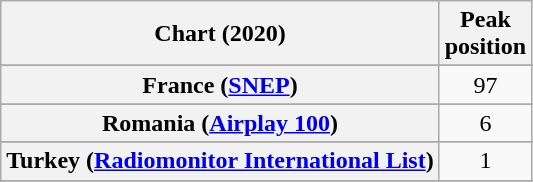<table class="wikitable sortable plainrowheaders" style="text-align:center">
<tr>
<th scope="col">Chart (2020)</th>
<th scope="col">Peak<br>position</th>
</tr>
<tr>
</tr>
<tr>
</tr>
<tr>
</tr>
<tr>
</tr>
<tr>
</tr>
<tr>
</tr>
<tr>
<th scope="row">France (<a href='#'>SNEP</a>)</th>
<td>97</td>
</tr>
<tr>
</tr>
<tr>
</tr>
<tr>
</tr>
<tr>
</tr>
<tr>
<th scope="row">Romania (<a href='#'>Airplay 100</a>)</th>
<td>6</td>
</tr>
<tr>
</tr>
<tr>
</tr>
<tr>
</tr>
<tr>
<th scope="row">Turkey (<a href='#'>Radiomonitor International List</a>)</th>
<td>1</td>
</tr>
<tr>
</tr>
<tr>
</tr>
<tr>
</tr>
<tr>
</tr>
</table>
